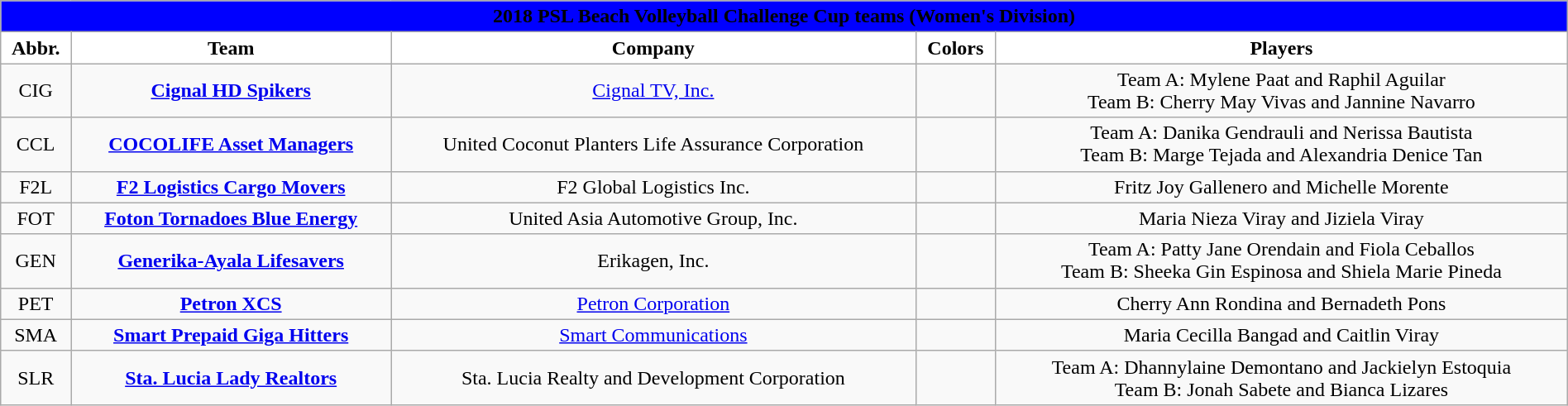<table class="wikitable" style="width:100%; text-align:left">
<tr>
<th style=background:BLUE colspan=7><span>2018 PSL Beach Volleyball Challenge Cup teams (Women's Division)</span></th>
</tr>
<tr>
<th style="background:white">Abbr.</th>
<th style="background:white">Team</th>
<th style="background:white">Company</th>
<th style="background:white">Colors</th>
<th style="background:white">Players</th>
</tr>
<tr>
<td align=center>CIG</td>
<td align=center><strong><a href='#'>Cignal HD Spikers</a></strong></td>
<td align=center><a href='#'>Cignal TV, Inc.</a></td>
<td align=center> </td>
<td align=center>Team A: Mylene Paat and Raphil Aguilar <br> Team B: Cherry May Vivas and Jannine Navarro</td>
</tr>
<tr>
<td align=center>CCL</td>
<td align=center><strong><a href='#'>COCOLIFE Asset Managers</a></strong></td>
<td align=center>United Coconut Planters Life Assurance Corporation</td>
<td align=center> </td>
<td align=center>Team A: Danika Gendrauli and Nerissa Bautista <br> Team B: Marge Tejada and Alexandria Denice Tan</td>
</tr>
<tr>
<td align=center>F2L</td>
<td align=center><strong><a href='#'>F2 Logistics Cargo Movers</a></strong></td>
<td align=center>F2 Global Logistics Inc.</td>
<td align=center>  </td>
<td align=center>Fritz Joy Gallenero and Michelle Morente</td>
</tr>
<tr>
<td align=center>FOT</td>
<td align=center><strong><a href='#'>Foton Tornadoes Blue Energy</a></strong></td>
<td align=center>United Asia Automotive Group, Inc.</td>
<td align=center> </td>
<td align=center>Maria Nieza Viray and Jiziela Viray</td>
</tr>
<tr>
<td align=center>GEN</td>
<td align=center><strong><a href='#'>Generika-Ayala Lifesavers</a></strong></td>
<td align=center>Erikagen, Inc.</td>
<td align=center>  </td>
<td align=center>Team A: Patty Jane Orendain and Fiola Ceballos <br> Team B: Sheeka Gin Espinosa and Shiela Marie Pineda</td>
</tr>
<tr>
<td align=center>PET</td>
<td align=center><strong><a href='#'>Petron XCS</a></strong></td>
<td align=center><a href='#'>Petron Corporation</a></td>
<td align=center>  </td>
<td align=center>Cherry Ann Rondina and Bernadeth Pons</td>
</tr>
<tr>
<td align=center>SMA</td>
<td align=center><strong><a href='#'>Smart Prepaid Giga Hitters</a></strong></td>
<td align=center><a href='#'>Smart Communications</a></td>
<td align=center> </td>
<td align=center>Maria Cecilla Bangad and Caitlin Viray</td>
</tr>
<tr>
<td align=center>SLR</td>
<td align=center><strong><a href='#'>Sta. Lucia Lady Realtors</a></strong></td>
<td align=center>Sta. Lucia Realty and Development Corporation</td>
<td align=center>  </td>
<td align=center>Team A: Dhannylaine Demontano and Jackielyn Estoquia <br> Team B: Jonah Sabete and Bianca Lizares</td>
</tr>
</table>
